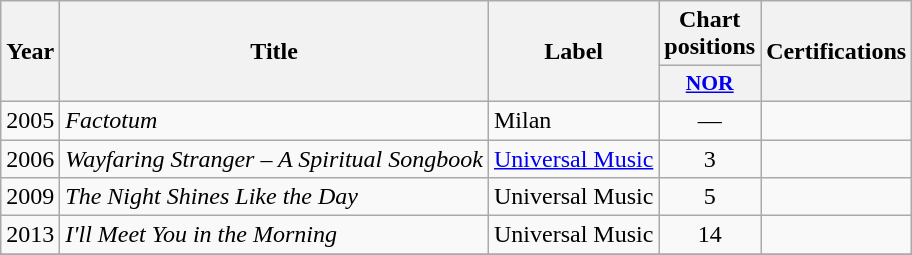<table class="wikitable">
<tr>
<th rowspan="2">Year</th>
<th rowspan="2">Title</th>
<th rowspan="2">Label</th>
<th colspan="1">Chart positions</th>
<th rowspan="2">Certifications</th>
</tr>
<tr style="font-size:90%">
<th style="width:3em;"><a href='#'>NOR</a><br></th>
</tr>
<tr>
<td>2005</td>
<td align="left"><em>Factotum</em></td>
<td align="left">Milan</td>
<td align="center">—</td>
<td align="left"></td>
</tr>
<tr>
<td>2006</td>
<td align="left"><em>Wayfaring Stranger – A Spiritual Songbook</em></td>
<td align="left"><a href='#'>Universal Music</a></td>
<td align="center">3</td>
<td align="left"></td>
</tr>
<tr>
<td>2009</td>
<td align="left"><em>The Night Shines Like the Day</em></td>
<td align="left">Universal Music</td>
<td align="center">5</td>
<td align="left"></td>
</tr>
<tr>
<td>2013</td>
<td align="left"><em>I'll Meet You in the Morning</em></td>
<td align="left">Universal Music</td>
<td align="center">14</td>
<td align="left"></td>
</tr>
<tr>
</tr>
</table>
